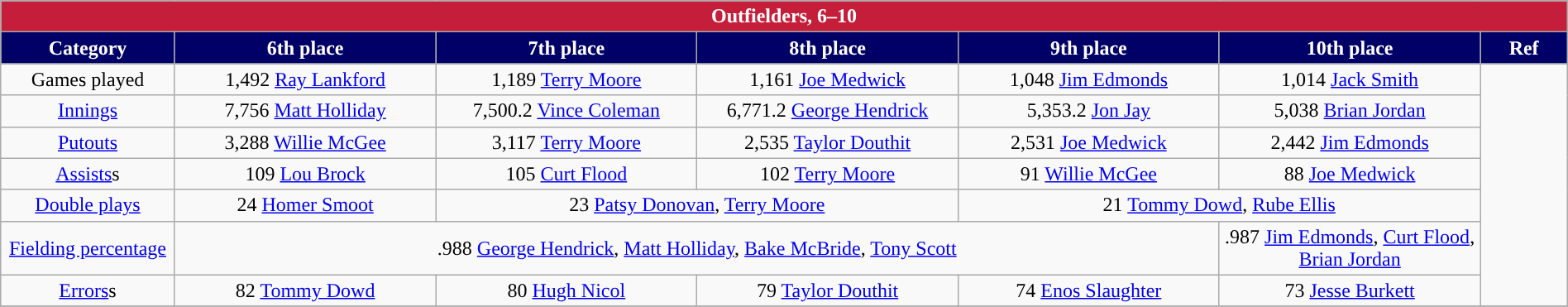<table class="wikitable" style="text-align:center; width:100%">
<tr>
<th colspan=7 style="background:#C41E3A;color:#FFFFFF;">Outfielders, 6–10</th>
</tr>
<tr>
<th scope="col" width=10% style="background:#000066;color:#FFFFFF;">Category</th>
<th scope="col" width=15% style="background:#000066;color:#FFFFFF;">6th place</th>
<th scope="col" width=15% style="background:#000066;color:#FFFFFF;">7th place</th>
<th scope="col" width=15% style="background:#000066;color:#FFFFFF;">8th place</th>
<th scope="col" width=15% style="background:#000066;color:#FFFFFF;">9th place</th>
<th scope="col" width=15% style="background:#000066;color:#FFFFFF;">10th place</th>
<th scope="col" width=5% style="background:#000066;color:#FFFFFF;">Ref</th>
</tr>
<tr>
<td>Games played</td>
<td>1,492 <a href='#'>Ray Lankford</a></td>
<td>1,189 <a href='#'>Terry Moore</a></td>
<td>1,161 <a href='#'>Joe Medwick</a></td>
<td>1,048 <a href='#'>Jim Edmonds</a></td>
<td>1,014 <a href='#'>Jack Smith</a></td>
<td rowspan="7" style="text-align: center;"></td>
</tr>
<tr>
<td><a href='#'>Innings</a></td>
<td>7,756 <a href='#'>Matt Holliday</a></td>
<td>7,500.2 <a href='#'>Vince Coleman</a></td>
<td>6,771.2 <a href='#'>George Hendrick</a></td>
<td>5,353.2 <a href='#'>Jon Jay</a></td>
<td>5,038 <a href='#'>Brian Jordan</a></td>
</tr>
<tr>
<td><a href='#'>Putouts</a></td>
<td>3,288 <a href='#'>Willie McGee</a></td>
<td>3,117 <a href='#'>Terry Moore</a></td>
<td>2,535 <a href='#'>Taylor Douthit</a></td>
<td>2,531 <a href='#'>Joe Medwick</a></td>
<td>2,442 <a href='#'>Jim Edmonds</a></td>
</tr>
<tr>
<td><a href='#'>Assists</a>s</td>
<td>109 <a href='#'>Lou Brock</a></td>
<td>105 <a href='#'>Curt Flood</a></td>
<td>102 <a href='#'>Terry Moore</a></td>
<td>91 <a href='#'>Willie McGee</a></td>
<td>88 <a href='#'>Joe Medwick</a></td>
</tr>
<tr>
<td><a href='#'>Double plays</a></td>
<td>24 <a href='#'>Homer Smoot</a></td>
<td colspan="2" style="text-align: center;">23 <a href='#'>Patsy Donovan</a>, <a href='#'>Terry Moore</a></td>
<td colspan="2" style="text-align: center;">21 <a href='#'>Tommy Dowd</a>, <a href='#'>Rube Ellis</a></td>
</tr>
<tr>
<td><a href='#'>Fielding percentage</a></td>
<td colspan="4" style="text-align: center;">.988 <a href='#'>George Hendrick</a>, <a href='#'>Matt Holliday</a>, <a href='#'>Bake McBride</a>, <a href='#'>Tony Scott</a></td>
<td>.987 <a href='#'>Jim Edmonds</a>, <a href='#'>Curt Flood</a>, <a href='#'>Brian Jordan</a></td>
</tr>
<tr>
<td><a href='#'>Errors</a>s</td>
<td>82 <a href='#'>Tommy Dowd</a></td>
<td>80 <a href='#'>Hugh Nicol</a></td>
<td>79 <a href='#'>Taylor Douthit</a></td>
<td>74 <a href='#'>Enos Slaughter</a></td>
<td>73 <a href='#'>Jesse Burkett</a></td>
</tr>
<tr>
</tr>
</table>
